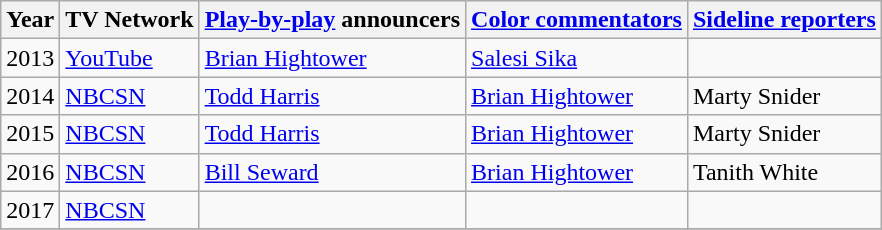<table class="wikitable">
<tr>
<th>Year</th>
<th>TV Network</th>
<th><a href='#'>Play-by-play</a> announcers</th>
<th><a href='#'>Color commentators</a></th>
<th><a href='#'>Sideline reporters</a></th>
</tr>
<tr>
<td>2013</td>
<td><a href='#'>YouTube</a></td>
<td><a href='#'>Brian Hightower</a></td>
<td><a href='#'>Salesi Sika</a></td>
<td></td>
</tr>
<tr>
<td>2014</td>
<td><a href='#'>NBCSN</a></td>
<td><a href='#'>Todd Harris</a></td>
<td><a href='#'>Brian Hightower</a></td>
<td>Marty Snider</td>
</tr>
<tr>
<td>2015</td>
<td><a href='#'>NBCSN</a></td>
<td><a href='#'>Todd Harris</a></td>
<td><a href='#'>Brian Hightower</a></td>
<td>Marty Snider</td>
</tr>
<tr>
<td>2016</td>
<td><a href='#'>NBCSN</a></td>
<td><a href='#'>Bill Seward</a></td>
<td><a href='#'>Brian Hightower</a></td>
<td>Tanith White</td>
</tr>
<tr>
<td>2017</td>
<td><a href='#'>NBCSN</a></td>
<td></td>
<td></td>
<td></td>
</tr>
<tr>
</tr>
</table>
